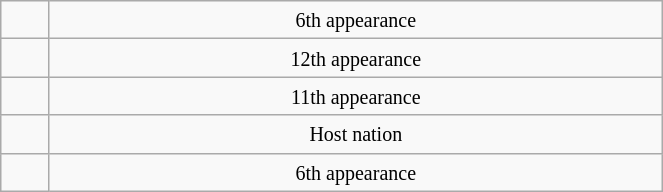<table class="wikitable" width=35%>
<tr align=center>
<td></td>
<td><small>6th appearance</small></td>
</tr>
<tr align=center>
<td></td>
<td><small>12th appearance</small></td>
</tr>
<tr align=center>
<td></td>
<td><small>11th appearance</small></td>
</tr>
<tr align=center>
<td></td>
<td><small>Host nation</small></td>
</tr>
<tr align=center>
<td></td>
<td><small>6th appearance</small></td>
</tr>
</table>
